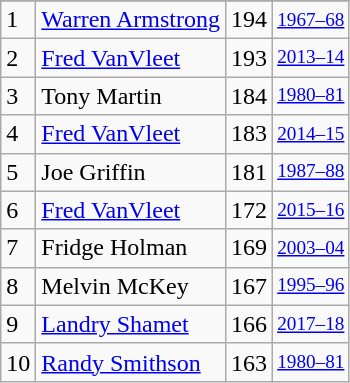<table class="wikitable">
<tr>
</tr>
<tr>
<td>1</td>
<td><a href='#'>Warren Armstrong</a></td>
<td>194</td>
<td style="font-size:80%;"><a href='#'>1967–68</a></td>
</tr>
<tr>
<td>2</td>
<td><a href='#'>Fred VanVleet</a></td>
<td>193</td>
<td style="font-size:80%;"><a href='#'>2013–14</a></td>
</tr>
<tr>
<td>3</td>
<td>Tony Martin</td>
<td>184</td>
<td style="font-size:80%;"><a href='#'>1980–81</a></td>
</tr>
<tr>
<td>4</td>
<td><a href='#'>Fred VanVleet</a></td>
<td>183</td>
<td style="font-size:80%;"><a href='#'>2014–15</a></td>
</tr>
<tr>
<td>5</td>
<td>Joe Griffin</td>
<td>181</td>
<td style="font-size:80%;"><a href='#'>1987–88</a></td>
</tr>
<tr>
<td>6</td>
<td><a href='#'>Fred VanVleet</a></td>
<td>172</td>
<td style="font-size:80%;"><a href='#'>2015–16</a></td>
</tr>
<tr>
<td>7</td>
<td>Fridge Holman</td>
<td>169</td>
<td style="font-size:80%;"><a href='#'>2003–04</a></td>
</tr>
<tr>
<td>8</td>
<td>Melvin McKey</td>
<td>167</td>
<td style="font-size:80%;"><a href='#'>1995–96</a></td>
</tr>
<tr>
<td>9</td>
<td><a href='#'>Landry Shamet</a></td>
<td>166</td>
<td style="font-size:80%;"><a href='#'>2017–18</a></td>
</tr>
<tr>
<td>10</td>
<td><a href='#'>Randy Smithson</a></td>
<td>163</td>
<td style="font-size:80%;"><a href='#'>1980–81</a></td>
</tr>
</table>
